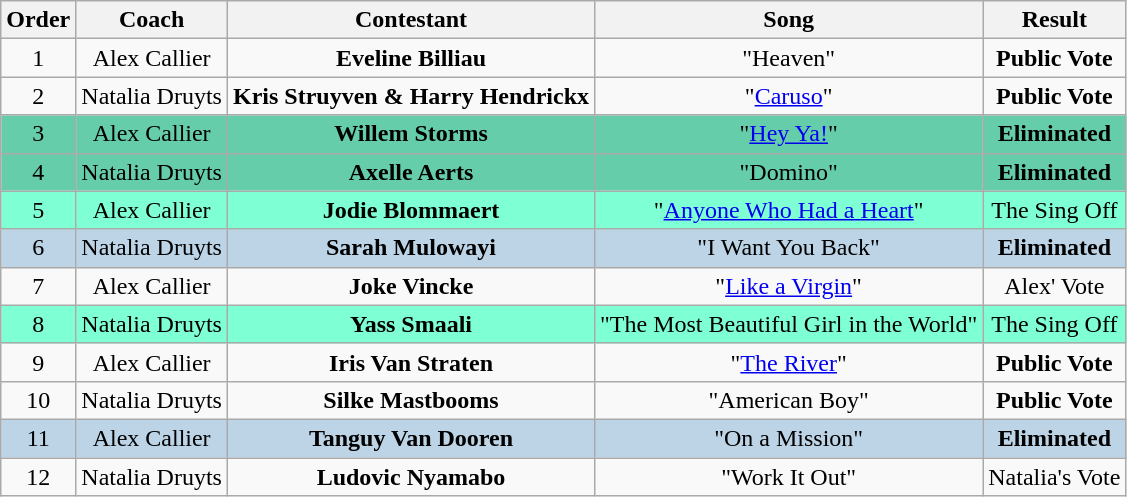<table class="wikitable sortable" style="text-align: center; width: auto;">
<tr>
<th>Order</th>
<th>Coach</th>
<th>Contestant</th>
<th>Song</th>
<th>Result</th>
</tr>
<tr>
<td>1</td>
<td>Alex Callier</td>
<td><strong>Eveline Billiau</strong></td>
<td>"Heaven"</td>
<td><strong>Public Vote</strong></td>
</tr>
<tr>
<td>2</td>
<td>Natalia Druyts</td>
<td><strong>Kris Struyven & Harry Hendrickx</strong></td>
<td>"<a href='#'>Caruso</a>"</td>
<td><strong>Public Vote</strong></td>
</tr>
<tr style="background:Mediumaquamarine;">
<td>3</td>
<td>Alex Callier</td>
<td><strong>Willem Storms</strong></td>
<td>"<a href='#'>Hey Ya!</a>"</td>
<td><strong>Eliminated</strong></td>
</tr>
<tr style="background:Mediumaquamarine;">
<td>4</td>
<td>Natalia Druyts</td>
<td><strong>Axelle Aerts</strong></td>
<td>"Domino"</td>
<td><strong>Eliminated</strong></td>
</tr>
<tr style="background:Aquamarine;">
<td>5</td>
<td>Alex Callier</td>
<td><strong>Jodie Blommaert</strong></td>
<td>"<a href='#'>Anyone Who Had a Heart</a>"</td>
<td>The Sing Off</td>
</tr>
<tr style="background:#bcd4e6;">
<td>6</td>
<td>Natalia Druyts</td>
<td><strong>Sarah Mulowayi</strong></td>
<td>"I Want You Back"</td>
<td><strong>Eliminated</strong></td>
</tr>
<tr>
<td>7</td>
<td>Alex Callier</td>
<td><strong>Joke Vincke</strong></td>
<td>"<a href='#'>Like a Virgin</a>"</td>
<td>Alex' Vote</td>
</tr>
<tr style="background:Aquamarine;">
<td>8</td>
<td>Natalia Druyts</td>
<td><strong>Yass Smaali</strong></td>
<td>"The Most Beautiful Girl in the World"</td>
<td>The Sing Off</td>
</tr>
<tr>
<td>9</td>
<td>Alex Callier</td>
<td><strong>Iris Van Straten</strong></td>
<td>"<a href='#'>The River</a>"</td>
<td><strong>Public Vote</strong></td>
</tr>
<tr>
<td>10</td>
<td>Natalia Druyts</td>
<td><strong>Silke Mastbooms</strong></td>
<td>"American Boy"</td>
<td><strong>Public Vote</strong></td>
</tr>
<tr style="background:#bcd4e6;">
<td>11</td>
<td>Alex Callier</td>
<td><strong>Tanguy Van Dooren</strong></td>
<td>"On a Mission"</td>
<td><strong>Eliminated</strong></td>
</tr>
<tr>
<td>12</td>
<td>Natalia Druyts</td>
<td><strong>Ludovic Nyamabo</strong></td>
<td>"Work It Out"</td>
<td>Natalia's Vote</td>
</tr>
</table>
